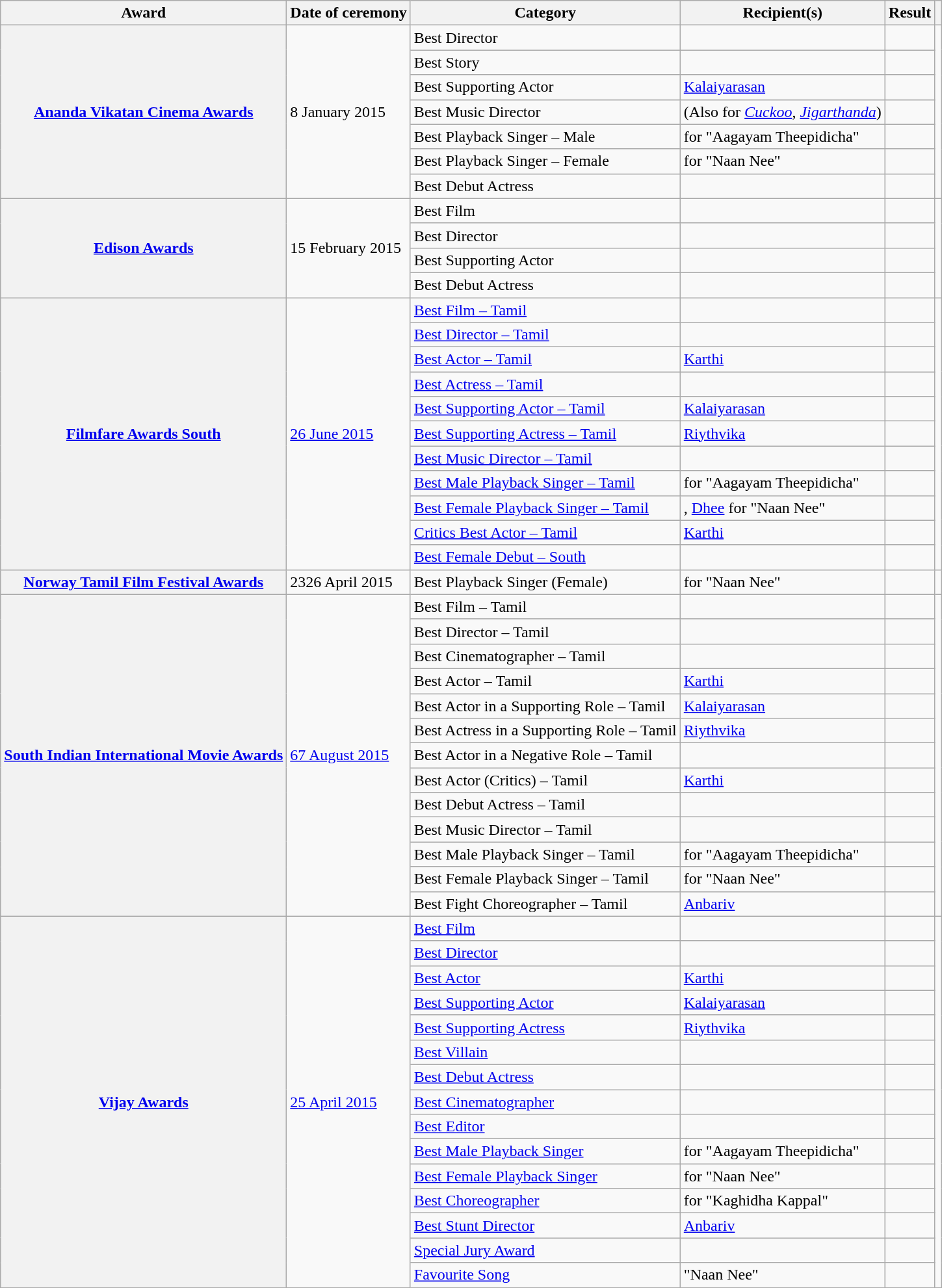<table class="wikitable plainrowheaders sortable">
<tr>
<th scope="col">Award</th>
<th scope="col">Date of ceremony</th>
<th scope="col">Category</th>
<th scope="col">Recipient(s)</th>
<th scope="col">Result</th>
<th scope="col" class="unsortable"></th>
</tr>
<tr>
<th scope="row" rowspan="7"><a href='#'>Ananda Vikatan Cinema Awards</a></th>
<td rowspan="7">8 January 2015</td>
<td>Best Director</td>
<td></td>
<td></td>
<td style="text-align:center;" rowspan="7"><br></td>
</tr>
<tr>
<td>Best Story</td>
<td></td>
<td></td>
</tr>
<tr>
<td>Best Supporting Actor</td>
<td><a href='#'>Kalaiyarasan</a></td>
<td></td>
</tr>
<tr>
<td>Best Music Director</td>
<td> (Also for <em><a href='#'>Cuckoo</a></em>, <em><a href='#'>Jigarthanda</a></em>)</td>
<td></td>
</tr>
<tr>
<td>Best Playback Singer – Male</td>
<td> for "Aagayam Theepidicha"</td>
<td></td>
</tr>
<tr>
<td>Best Playback Singer – Female</td>
<td> for "Naan Nee"</td>
<td></td>
</tr>
<tr>
<td>Best Debut Actress</td>
<td></td>
<td></td>
</tr>
<tr>
<th scope="row" rowspan="4"><a href='#'>Edison Awards</a></th>
<td rowspan="4">15 February 2015</td>
<td>Best Film</td>
<td></td>
<td></td>
<td style="text-align:center;" rowspan="4"></td>
</tr>
<tr>
<td>Best Director</td>
<td></td>
<td></td>
</tr>
<tr>
<td>Best Supporting Actor</td>
<td></td>
<td></td>
</tr>
<tr>
<td>Best Debut Actress</td>
<td></td>
<td></td>
</tr>
<tr>
<th scope="row" rowspan="11"><a href='#'>Filmfare Awards South</a></th>
<td rowspan="11"><a href='#'>26 June 2015</a></td>
<td><a href='#'>Best Film – Tamil</a></td>
<td></td>
<td></td>
<td style="text-align:center;" rowspan="11"><br></td>
</tr>
<tr>
<td><a href='#'>Best Director – Tamil</a></td>
<td></td>
<td></td>
</tr>
<tr>
<td><a href='#'>Best Actor – Tamil</a></td>
<td><a href='#'>Karthi</a></td>
<td></td>
</tr>
<tr>
<td><a href='#'>Best Actress – Tamil</a></td>
<td></td>
<td></td>
</tr>
<tr>
<td><a href='#'>Best Supporting Actor – Tamil</a></td>
<td><a href='#'>Kalaiyarasan</a></td>
<td></td>
</tr>
<tr>
<td><a href='#'>Best Supporting Actress – Tamil</a></td>
<td><a href='#'>Riythvika</a></td>
<td></td>
</tr>
<tr>
<td><a href='#'>Best Music Director – Tamil</a></td>
<td></td>
<td></td>
</tr>
<tr>
<td><a href='#'>Best Male Playback Singer – Tamil</a></td>
<td> for "Aagayam Theepidicha"</td>
<td></td>
</tr>
<tr>
<td><a href='#'>Best Female Playback Singer – Tamil</a></td>
<td>, <a href='#'>Dhee</a> for "Naan Nee"</td>
<td></td>
</tr>
<tr>
<td><a href='#'>Critics Best Actor – Tamil</a></td>
<td><a href='#'>Karthi</a></td>
<td></td>
</tr>
<tr>
<td><a href='#'>Best Female Debut – South</a></td>
<td></td>
<td></td>
</tr>
<tr>
<th scope="row" rowspan="1"><a href='#'>Norway Tamil Film Festival Awards</a></th>
<td rowspan="1">2326 April 2015</td>
<td>Best Playback Singer (Female)</td>
<td> for "Naan Nee"</td>
<td></td>
<td style="text-align:center;" rowspan="1"><br></td>
</tr>
<tr>
<th scope="row" rowspan="13"><a href='#'>South Indian International Movie Awards</a></th>
<td rowspan="13"><a href='#'>67 August 2015</a></td>
<td>Best Film – Tamil</td>
<td></td>
<td></td>
<td style="text-align:center;" rowspan="13"><br></td>
</tr>
<tr>
<td>Best Director – Tamil</td>
<td></td>
<td></td>
</tr>
<tr>
<td>Best Cinematographer – Tamil</td>
<td></td>
<td></td>
</tr>
<tr>
<td>Best Actor – Tamil</td>
<td><a href='#'>Karthi</a></td>
<td></td>
</tr>
<tr>
<td>Best Actor in a Supporting Role – Tamil</td>
<td><a href='#'>Kalaiyarasan</a></td>
<td></td>
</tr>
<tr>
<td>Best Actress in a Supporting Role – Tamil</td>
<td><a href='#'>Riythvika</a></td>
<td></td>
</tr>
<tr>
<td>Best Actor in a Negative Role – Tamil</td>
<td></td>
<td></td>
</tr>
<tr>
<td>Best Actor (Critics) – Tamil</td>
<td><a href='#'>Karthi</a></td>
<td></td>
</tr>
<tr>
<td>Best Debut Actress – Tamil</td>
<td></td>
<td></td>
</tr>
<tr>
<td>Best Music Director – Tamil</td>
<td></td>
<td></td>
</tr>
<tr>
<td>Best Male Playback Singer – Tamil</td>
<td> for "Aagayam Theepidicha"</td>
<td></td>
</tr>
<tr>
<td>Best Female Playback Singer – Tamil</td>
<td> for "Naan Nee"</td>
<td></td>
</tr>
<tr>
<td>Best Fight Choreographer – Tamil</td>
<td><a href='#'>Anbariv</a></td>
<td></td>
</tr>
<tr>
<th scope="row" rowspan="15"><a href='#'>Vijay Awards</a></th>
<td rowspan="15"><a href='#'>25 April 2015</a></td>
<td><a href='#'>Best Film</a></td>
<td></td>
<td></td>
<td rowspan="15" style="text-align:center;"><br><br><br></td>
</tr>
<tr>
<td><a href='#'>Best Director</a></td>
<td></td>
<td></td>
</tr>
<tr>
<td><a href='#'>Best Actor</a></td>
<td><a href='#'>Karthi</a></td>
<td></td>
</tr>
<tr>
<td><a href='#'>Best Supporting Actor</a></td>
<td><a href='#'>Kalaiyarasan</a></td>
<td></td>
</tr>
<tr>
<td><a href='#'>Best Supporting Actress</a></td>
<td><a href='#'>Riythvika</a></td>
<td></td>
</tr>
<tr>
<td><a href='#'>Best Villain</a></td>
<td></td>
<td></td>
</tr>
<tr>
<td><a href='#'>Best Debut Actress</a></td>
<td></td>
<td></td>
</tr>
<tr>
<td><a href='#'>Best Cinematographer</a></td>
<td></td>
<td></td>
</tr>
<tr>
<td><a href='#'>Best Editor</a></td>
<td></td>
<td></td>
</tr>
<tr>
<td><a href='#'>Best Male Playback Singer</a></td>
<td> for "Aagayam Theepidicha"</td>
<td></td>
</tr>
<tr>
<td><a href='#'>Best Female Playback Singer</a></td>
<td> for "Naan Nee"</td>
<td></td>
</tr>
<tr>
<td><a href='#'>Best Choreographer</a></td>
<td> for "Kaghidha Kappal"</td>
<td></td>
</tr>
<tr>
<td><a href='#'>Best Stunt Director</a></td>
<td><a href='#'>Anbariv</a></td>
<td></td>
</tr>
<tr>
<td><a href='#'>Special Jury Award</a></td>
<td></td>
<td></td>
</tr>
<tr>
<td><a href='#'>Favourite Song</a></td>
<td>"Naan Nee"</td>
<td></td>
</tr>
</table>
